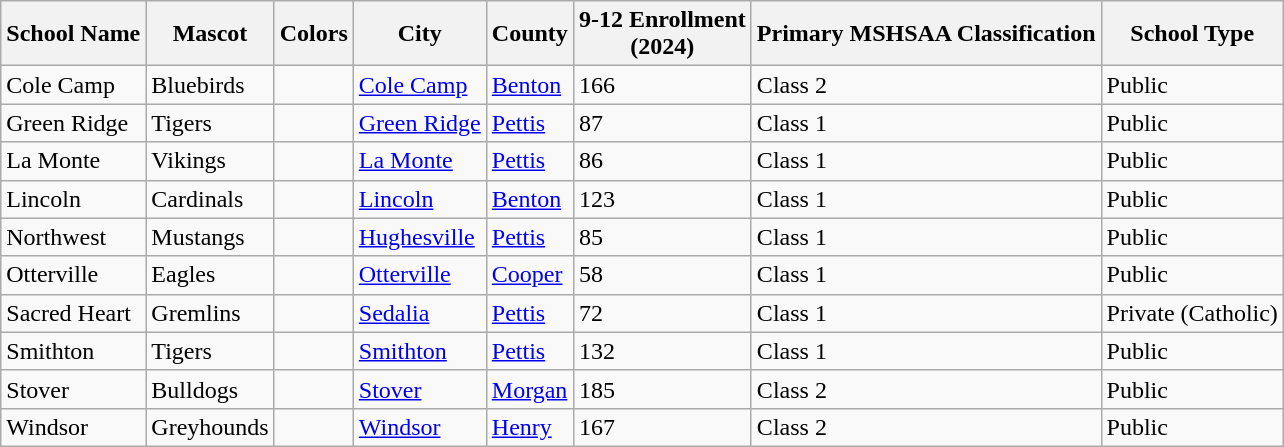<table class="wikitable">
<tr>
<th>School Name</th>
<th>Mascot</th>
<th>Colors</th>
<th>City</th>
<th>County</th>
<th>9-12 Enrollment<br>(2024)</th>
<th>Primary MSHSAA  Classification</th>
<th>School Type</th>
</tr>
<tr>
<td>Cole Camp</td>
<td>Bluebirds</td>
<td></td>
<td><a href='#'>Cole Camp</a></td>
<td><a href='#'>Benton</a></td>
<td>166</td>
<td>Class 2</td>
<td>Public</td>
</tr>
<tr>
<td>Green Ridge</td>
<td>Tigers</td>
<td></td>
<td><a href='#'>Green Ridge</a></td>
<td><a href='#'>Pettis</a></td>
<td>87</td>
<td>Class 1</td>
<td>Public</td>
</tr>
<tr>
<td>La Monte</td>
<td>Vikings</td>
<td></td>
<td><a href='#'>La Monte</a></td>
<td><a href='#'>Pettis</a></td>
<td>86</td>
<td>Class 1</td>
<td>Public</td>
</tr>
<tr>
<td>Lincoln</td>
<td>Cardinals</td>
<td></td>
<td><a href='#'>Lincoln</a></td>
<td><a href='#'>Benton</a></td>
<td>123</td>
<td>Class 1</td>
<td>Public</td>
</tr>
<tr>
<td>Northwest</td>
<td>Mustangs</td>
<td></td>
<td><a href='#'>Hughesville</a></td>
<td><a href='#'>Pettis</a></td>
<td>85</td>
<td>Class 1</td>
<td>Public</td>
</tr>
<tr>
<td>Otterville</td>
<td>Eagles</td>
<td></td>
<td><a href='#'>Otterville</a></td>
<td><a href='#'>Cooper</a></td>
<td>58</td>
<td>Class 1</td>
<td>Public</td>
</tr>
<tr>
<td>Sacred Heart</td>
<td>Gremlins</td>
<td></td>
<td><a href='#'>Sedalia</a></td>
<td><a href='#'>Pettis</a></td>
<td>72</td>
<td>Class 1</td>
<td>Private (Catholic)</td>
</tr>
<tr>
<td>Smithton</td>
<td>Tigers</td>
<td></td>
<td><a href='#'>Smithton</a></td>
<td><a href='#'>Pettis</a></td>
<td>132</td>
<td>Class 1</td>
<td>Public</td>
</tr>
<tr>
<td>Stover</td>
<td>Bulldogs</td>
<td></td>
<td><a href='#'>Stover</a></td>
<td><a href='#'>Morgan</a></td>
<td>185</td>
<td>Class 2</td>
<td>Public</td>
</tr>
<tr>
<td>Windsor</td>
<td>Greyhounds</td>
<td></td>
<td><a href='#'>Windsor</a></td>
<td><a href='#'>Henry</a></td>
<td>167</td>
<td>Class 2</td>
<td>Public</td>
</tr>
</table>
